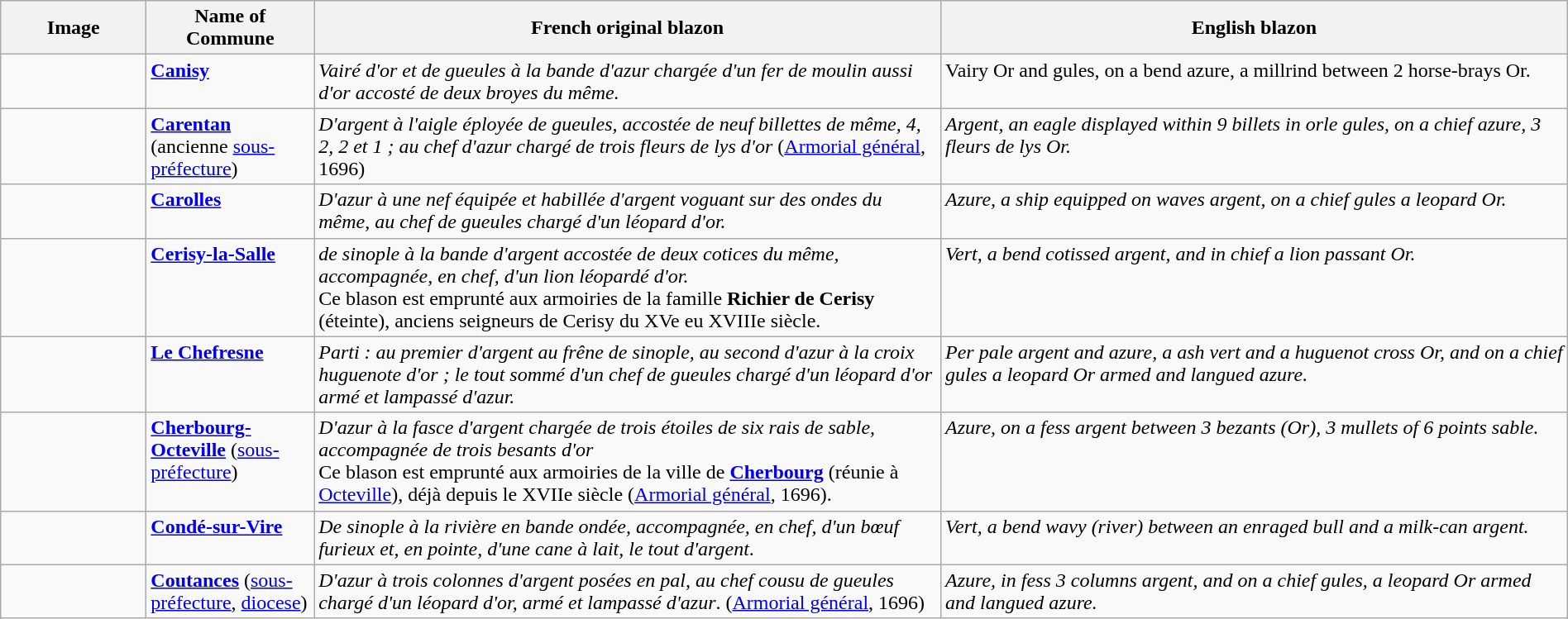<table class="wikitable" style="width:100%;">
<tr>
<th style="width:110px;">Image</th>
<th>Name of Commune</th>
<th style="width:40%;">French original blazon</th>
<th style="width:40%;">English blazon</th>
</tr>
<tr valign=top>
<td align=center></td>
<td><strong><a href='#'>Canisy</a></strong></td>
<td><em>Vairé d'or et de gueules à la bande d'azur chargée d'un fer de moulin aussi d'or accosté de deux broyes du même.</em> <br></td>
<td>Vairy Or and gules, on a bend azure, a millrind between 2 horse-brays Or.<br></td>
</tr>
<tr valign=top>
<td align=center></td>
<td><strong><a href='#'>Carentan</a></strong> (ancienne <a href='#'>sous-préfecture</a>)</td>
<td><em>D'argent à l'aigle éployée de gueules, accostée de neuf billettes de même, 4, 2, 2 et 1 ; au chef d'azur chargé de trois fleurs de lys d'or</em> (<a href='#'>Armorial général</a>, 1696) </td>
<td><em>Argent, an eagle displayed within 9 billets in orle gules, on a chief azure, 3 fleurs de lys Or.</em></td>
</tr>
<tr valign=top>
<td align=center></td>
<td><strong><a href='#'>Carolles</a></strong></td>
<td><em>D'azur à une nef équipée et habillée d'argent voguant sur des ondes du même, au chef de gueules chargé d'un léopard d'or.</em></td>
<td><em>Azure, a ship equipped on waves argent, on a chief gules a leopard Or.</em></td>
</tr>
<tr valign=top>
<td align=center></td>
<td><strong><a href='#'>Cerisy-la-Salle</a></strong></td>
<td><em>de sinople à la bande d'argent accostée de deux cotices du même, accompagnée, en chef, d'un lion léopardé d'or.</em> <br>Ce blason est emprunté aux armoiries de la famille <strong>Richier de Cerisy</strong> (éteinte), anciens seigneurs de Cerisy du XVe eu XVIIIe siècle.</td>
<td><em>Vert, a bend cotissed argent, and in chief a lion passant Or.</em></td>
</tr>
<tr valign=top>
<td align=center></td>
<td><strong><a href='#'>Le Chefresne</a></strong></td>
<td><em>Parti : au premier d'argent au frêne de sinople, au second d'azur à la croix huguenote d'or ; le tout sommé d'un chef de gueules chargé d'un léopard d'or armé et lampassé d'azur.</em></td>
<td><em>Per pale argent and azure, a ash vert and a huguenot cross Or, and on a chief gules a leopard Or armed and langued azure.</em></td>
</tr>
<tr valign=top>
<td align=center></td>
<td><strong><a href='#'>Cherbourg-Octeville</a></strong> (<a href='#'>sous-préfecture</a>)</td>
<td><em>D'azur à la fasce d'argent chargée de trois étoiles de six rais de sable, accompagnée de trois besants d'or</em><br>Ce blason est emprunté aux armoiries de la ville de <strong><a href='#'>Cherbourg</a></strong> (réunie à <a href='#'>Octeville</a>),  déjà depuis le XVIIe siècle (<a href='#'>Armorial général</a>, 1696).</td>
<td><em>Azure, on a fess argent between 3 bezants (Or), 3 mullets of 6 points sable.</em></td>
</tr>
<tr valign=top>
<td align=center></td>
<td><strong><a href='#'>Condé-sur-Vire</a></strong></td>
<td><em>De sinople à la rivière en bande ondée, accompagnée, en chef, d'un bœuf furieux et, en pointe, d'une cane à lait, le tout d'argent</em>.</td>
<td><em>Vert, a bend wavy (river) between an enraged bull and a milk-can argent.</em></td>
</tr>
<tr valign=top>
<td align=center></td>
<td><strong><a href='#'>Coutances</a></strong> (<a href='#'>sous-préfecture</a>, <a href='#'>diocese</a>)</td>
<td><em>D'azur à trois colonnes d'argent posées en pal, au chef cousu de gueules chargé d'un léopard d'or, armé et lampassé d'azur</em>. (<a href='#'>Armorial général</a>, 1696) </td>
<td><em>Azure, in fess 3 columns argent, and on a chief gules, a leopard Or armed and langued azure.</em></td>
</tr>
</table>
